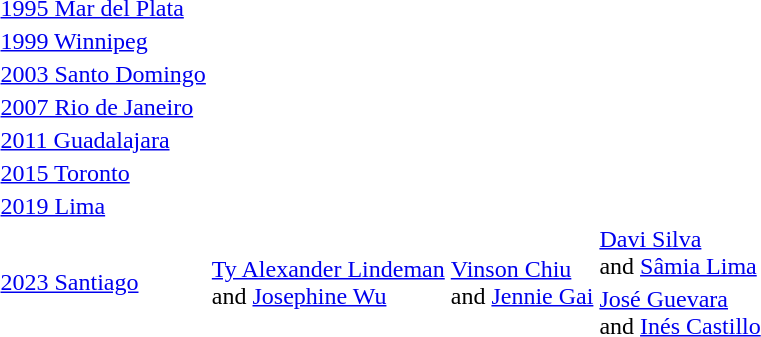<table>
<tr>
<td rowspan=2><a href='#'>1995 Mar del Plata</a><br></td>
<td rowspan=2></td>
<td rowspan=2></td>
<td></td>
</tr>
<tr>
<td></td>
</tr>
<tr>
<td rowspan=2><a href='#'>1999 Winnipeg</a><br></td>
<td rowspan=2></td>
<td rowspan=2></td>
<td></td>
</tr>
<tr>
<td></td>
</tr>
<tr>
<td rowspan=2><a href='#'>2003 Santo Domingo</a><br></td>
<td rowspan=2></td>
<td rowspan=2></td>
<td></td>
</tr>
<tr>
<td></td>
</tr>
<tr>
<td rowspan=2><a href='#'>2007 Rio de Janeiro</a><br></td>
<td rowspan=2></td>
<td rowspan=2></td>
<td></td>
</tr>
<tr>
<td></td>
</tr>
<tr>
<td rowspan=2><a href='#'>2011 Guadalajara</a><br></td>
<td rowspan=2></td>
<td rowspan=2></td>
<td></td>
</tr>
<tr>
<td></td>
</tr>
<tr>
<td rowspan=2><a href='#'>2015 Toronto</a><br></td>
<td rowspan=2></td>
<td rowspan=2></td>
<td></td>
</tr>
<tr>
<td></td>
</tr>
<tr>
<td rowspan=2><a href='#'>2019 Lima</a><br></td>
<td rowspan=2></td>
<td rowspan=2></td>
<td></td>
</tr>
<tr>
<td></td>
</tr>
<tr>
<td rowspan=2><a href='#'>2023 Santiago</a><br></td>
<td rowspan=2><a href='#'>Ty Alexander Lindeman</a><br>and <a href='#'>Josephine Wu</a><br></td>
<td rowspan=2><a href='#'>Vinson Chiu</a><br>and <a href='#'>Jennie Gai</a><br></td>
<td><a href='#'>Davi Silva</a><br>and <a href='#'>Sâmia Lima</a><br></td>
</tr>
<tr>
<td><a href='#'>José Guevara</a><br>and <a href='#'>Inés Castillo</a><br></td>
</tr>
</table>
